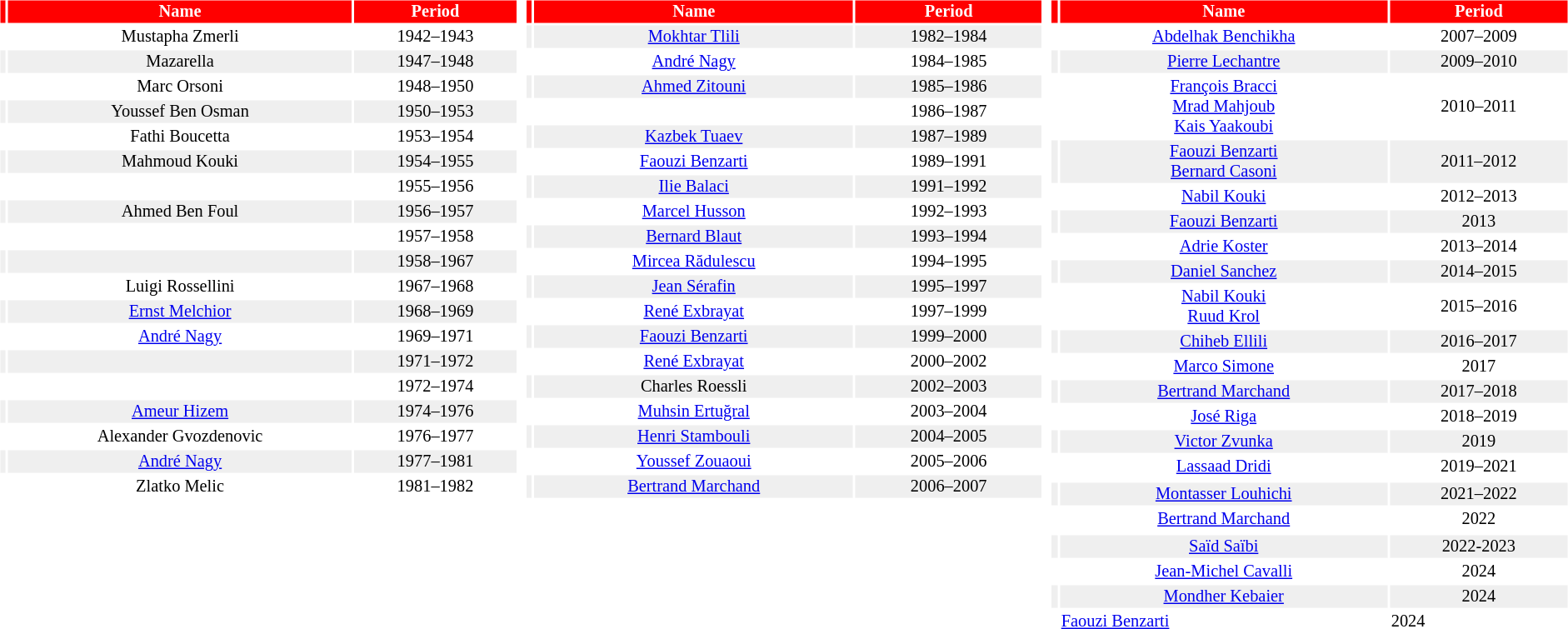<table width="100%">
<tr>
<td width="25%" valign="top" align="center"><br><table style="font-size:85%; width:100%">
<tr style="color:#FFFFFF; background:red;">
<th></th>
<th>Name</th>
<th>Period</th>
</tr>
<tr>
<td align="center"></td>
<td align="center">Mustapha Zmerli</td>
<td align="center">1942–1943</td>
</tr>
<tr bgcolor=#EFEFEF>
<td align="center"></td>
<td align="center">Mazarella</td>
<td align="center">1947–1948</td>
</tr>
<tr>
<td align="center"></td>
<td align="center">Marc Orsoni</td>
<td align="center">1948–1950</td>
</tr>
<tr bgcolor=#EFEFEF>
<td align="center"></td>
<td align="center">Youssef Ben Osman</td>
<td align="center">1950–1953</td>
</tr>
<tr>
<td align="center"></td>
<td align="center">Fathi Boucetta</td>
<td align="center">1953–1954</td>
</tr>
<tr bgcolor=#EFEFEF>
<td align="center"></td>
<td align="center">Mahmoud Kouki</td>
<td align="center">1954–1955</td>
</tr>
<tr>
<td align="center"></td>
<td align="center"></td>
<td align="center">1955–1956</td>
</tr>
<tr bgcolor=#EFEFEF>
<td align="center"></td>
<td align="center">Ahmed Ben Foul</td>
<td align="center">1956–1957</td>
</tr>
<tr>
<td align="center"></td>
<td align="center"></td>
<td align="center">1957–1958</td>
</tr>
<tr bgcolor=#EFEFEF>
<td align="center"></td>
<td align="center"></td>
<td align="center">1958–1967</td>
</tr>
<tr>
<td align="center"></td>
<td align="center">Luigi Rossellini</td>
<td align="center">1967–1968</td>
</tr>
<tr bgcolor=#EFEFEF>
<td align="center"></td>
<td align="center"><a href='#'>Ernst Melchior</a></td>
<td align="center">1968–1969</td>
</tr>
<tr>
<td align="center"></td>
<td align="center"><a href='#'>André Nagy</a></td>
<td align="center">1969–1971</td>
</tr>
<tr bgcolor=#EFEFEF>
<td align="center"></td>
<td align="center"></td>
<td align="center">1971–1972</td>
</tr>
<tr>
<td align="center"></td>
<td align="center"></td>
<td align="center">1972–1974</td>
</tr>
<tr bgcolor=#EFEFEF>
<td align="center"></td>
<td align="center"><a href='#'>Ameur Hizem</a></td>
<td align="center">1974–1976</td>
</tr>
<tr>
<td align="center"></td>
<td align="center">Alexander Gvozdenovic</td>
<td align="center">1976–1977</td>
</tr>
<tr bgcolor=#EFEFEF>
<td align="center"></td>
<td align="center"><a href='#'>André Nagy</a></td>
<td align="center">1977–1981</td>
</tr>
<tr>
<td align="center"></td>
<td align="center">Zlatko Melic</td>
<td align="center">1981–1982</td>
</tr>
</table>
</td>
<td width="25%" valign="top" align="center"><br><table style="font-size:85%; width:100%">
<tr style="color:#FFFFFF; background:red;">
<th></th>
<th>Name</th>
<th>Period</th>
</tr>
<tr bgcolor=#EFEFEF>
<td align="center"></td>
<td align="center"><a href='#'>Mokhtar Tlili</a></td>
<td align="center">1982–1984</td>
</tr>
<tr>
<td align="center"></td>
<td align="center"><a href='#'>André Nagy</a></td>
<td align="center">1984–1985</td>
</tr>
<tr bgcolor=#EFEFEF>
<td align="center"></td>
<td align="center"><a href='#'>Ahmed Zitouni</a></td>
<td align="center">1985–1986</td>
</tr>
<tr>
<td align="center"></td>
<td align="center"></td>
<td align="center">1986–1987</td>
</tr>
<tr bgcolor=#EFEFEF>
<td align="center"></td>
<td align="center"><a href='#'>Kazbek Tuaev</a></td>
<td align="center">1987–1989</td>
</tr>
<tr>
<td align="center"></td>
<td align="center"><a href='#'>Faouzi Benzarti</a></td>
<td align="center">1989–1991</td>
</tr>
<tr bgcolor=#EFEFEF>
<td align="center"></td>
<td align="center"><a href='#'>Ilie Balaci</a></td>
<td align="center">1991–1992</td>
</tr>
<tr>
<td align="center"></td>
<td align="center"><a href='#'>Marcel Husson</a></td>
<td align="center">1992–1993</td>
</tr>
<tr bgcolor=#EFEFEF>
<td align="center"></td>
<td align="center"><a href='#'>Bernard Blaut</a></td>
<td align="center">1993–1994</td>
</tr>
<tr>
<td align="center"></td>
<td align="center"><a href='#'>Mircea Rădulescu</a></td>
<td align="center">1994–1995</td>
</tr>
<tr bgcolor=#EFEFEF>
<td align="center"></td>
<td align="center"><a href='#'>Jean Sérafin</a></td>
<td align="center">1995–1997</td>
</tr>
<tr>
<td align="center"></td>
<td align="center"><a href='#'>René Exbrayat</a></td>
<td align="center">1997–1999</td>
</tr>
<tr bgcolor=#EFEFEF>
<td align="center"></td>
<td align="center"><a href='#'>Faouzi Benzarti</a></td>
<td align="center">1999–2000</td>
</tr>
<tr>
<td align="center"></td>
<td align="center"><a href='#'>René Exbrayat</a></td>
<td align="center">2000–2002</td>
</tr>
<tr bgcolor=#EFEFEF>
<td align="center"></td>
<td align="center">Charles Roessli</td>
<td align="center">2002–2003</td>
</tr>
<tr>
<td align="center"></td>
<td align="center"><a href='#'>Muhsin Ertuğral</a></td>
<td align="center">2003–2004</td>
</tr>
<tr bgcolor=#EFEFEF>
<td align="center"></td>
<td align="center"><a href='#'>Henri Stambouli</a></td>
<td align="center">2004–2005</td>
</tr>
<tr>
<td align="center"></td>
<td align="center"><a href='#'>Youssef Zouaoui</a></td>
<td align="center">2005–2006</td>
</tr>
<tr bgcolor=#EFEFEF>
<td align="center"></td>
<td align="center"><a href='#'>Bertrand Marchand</a></td>
<td align="center">2006–2007</td>
</tr>
</table>
</td>
<td width="25%" valign="top" align="center"><br><table style="font-size:85%; width:100%">
<tr style="color:#FFFFFF; background:red;">
<th></th>
<th>Name</th>
<th>Period</th>
</tr>
<tr>
<td align="center"></td>
<td align="center"><a href='#'>Abdelhak Benchikha</a></td>
<td align="center">2007–2009</td>
</tr>
<tr bgcolor=#EFEFEF>
<td align="center"></td>
<td align="center"><a href='#'>Pierre Lechantre</a></td>
<td align="center">2009–2010</td>
</tr>
<tr>
<td align="center"> <br>  <br> </td>
<td align="center"><a href='#'>François Bracci</a> <br> <a href='#'>Mrad Mahjoub</a> <br> <a href='#'>Kais Yaakoubi</a></td>
<td align="center">2010–2011</td>
</tr>
<tr bgcolor=#EFEFEF>
<td align="center"> <br> </td>
<td align="center"><a href='#'>Faouzi Benzarti</a> <br> <a href='#'>Bernard Casoni</a></td>
<td align="center">2011–2012</td>
</tr>
<tr>
<td align="center"></td>
<td align="center"><a href='#'>Nabil Kouki</a></td>
<td align="center">2012–2013</td>
</tr>
<tr bgcolor=#EFEFEF>
<td align="center"></td>
<td align="center"><a href='#'>Faouzi Benzarti</a></td>
<td align="center">2013</td>
</tr>
<tr>
<td align="center"></td>
<td align="center"><a href='#'>Adrie Koster</a></td>
<td align="center">2013–2014</td>
</tr>
<tr bgcolor=#EFEFEF>
<td align="center"></td>
<td align="center"><a href='#'>Daniel Sanchez</a></td>
<td align="center">2014–2015</td>
</tr>
<tr>
<td align="center"> <br> </td>
<td align="center"><a href='#'>Nabil Kouki</a><br> <a href='#'>Ruud Krol</a></td>
<td align="center">2015–2016</td>
</tr>
<tr bgcolor=#EFEFEF>
<td align="center"></td>
<td align="center"><a href='#'>Chiheb Ellili</a></td>
<td align="center">2016–2017</td>
</tr>
<tr>
<td align="center"></td>
<td align="center"><a href='#'>Marco Simone</a></td>
<td align="center">2017</td>
</tr>
<tr bgcolor=#EFEFEF>
<td align="center"></td>
<td align="center"><a href='#'>Bertrand Marchand</a></td>
<td align="center">2017–2018</td>
</tr>
<tr>
<td align="center"></td>
<td align="center"><a href='#'>José Riga</a></td>
<td align="center">2018–2019</td>
</tr>
<tr bgcolor=#EFEFEF>
<td align="center"></td>
<td align="center"><a href='#'>Victor Zvunka</a></td>
<td align="center">2019</td>
</tr>
<tr>
<td align="center"></td>
<td align="center"><a href='#'>Lassaad Dridi</a></td>
<td align="center">2019–2021</td>
</tr>
<tr>
</tr>
<tr bgcolor=#EFEFEF>
<td align="center"></td>
<td align="center"><a href='#'>Montasser Louhichi</a></td>
<td align="center">2021–2022</td>
</tr>
<tr>
<td align="center"></td>
<td align="center"><a href='#'>Bertrand Marchand</a></td>
<td align="center">2022</td>
</tr>
<tr>
</tr>
<tr bgcolor=#EFEFEF>
<td align="center"></td>
<td align="center"><a href='#'>Saïd Saïbi</a></td>
<td align="center">2022-2023</td>
</tr>
<tr>
<td align="center"></td>
<td align="center"><a href='#'>Jean-Michel Cavalli</a></td>
<td align="center">2024</td>
</tr>
<tr bgcolor=#EFEFEF>
<td align="center"></td>
<td align="center"><a href='#'>Mondher Kebaier</a></td>
<td align="center">2024</td>
</tr>
<tr>
<th></th>
<td><a href='#'>Faouzi Benzarti</a></td>
<td>2024</td>
</tr>
</table>
</td>
</tr>
</table>
